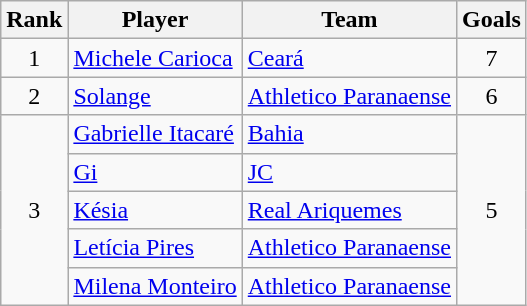<table class="wikitable" style="text-align:left">
<tr>
<th>Rank</th>
<th>Player</th>
<th>Team</th>
<th>Goals</th>
</tr>
<tr>
<td align=center>1</td>
<td><a href='#'>Michele Carioca</a></td>
<td> <a href='#'>Ceará</a></td>
<td align=center>7</td>
</tr>
<tr>
<td align=center>2</td>
<td><a href='#'>Solange</a></td>
<td> <a href='#'>Athletico Paranaense</a></td>
<td align=center>6</td>
</tr>
<tr>
<td align=center rowspan=5>3</td>
<td><a href='#'>Gabrielle Itacaré</a></td>
<td> <a href='#'>Bahia</a></td>
<td align=center rowspan=5>5</td>
</tr>
<tr>
<td><a href='#'>Gi</a></td>
<td> <a href='#'>JC</a></td>
</tr>
<tr>
<td><a href='#'>Késia</a></td>
<td> <a href='#'>Real Ariquemes</a></td>
</tr>
<tr>
<td><a href='#'>Letícia Pires</a></td>
<td> <a href='#'>Athletico Paranaense</a></td>
</tr>
<tr>
<td><a href='#'>Milena Monteiro</a></td>
<td> <a href='#'>Athletico Paranaense</a></td>
</tr>
</table>
